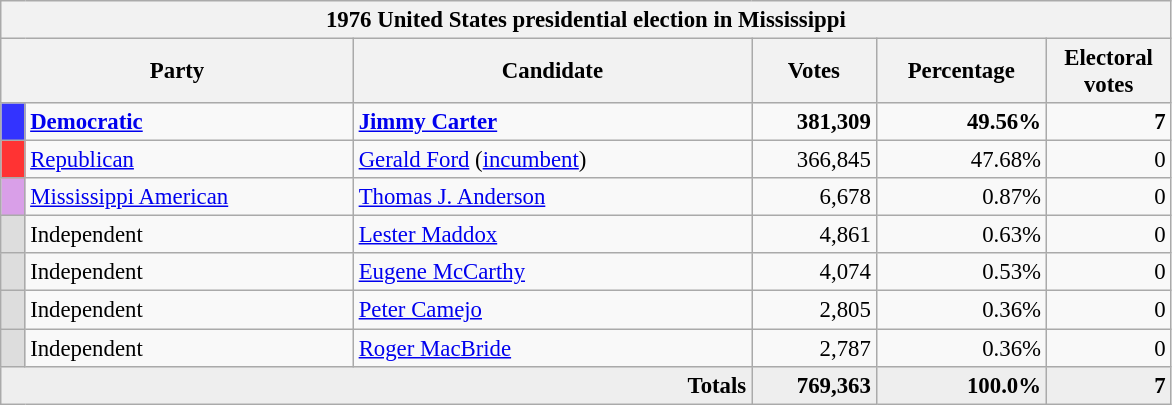<table class="wikitable" style="font-size: 95%;">
<tr>
<th colspan="6">1976 United States presidential election in Mississippi</th>
</tr>
<tr>
<th colspan="2" style="width: 15em">Party</th>
<th style="width: 17em">Candidate</th>
<th style="width: 5em">Votes</th>
<th style="width: 7em">Percentage</th>
<th style="width: 5em">Electoral votes</th>
</tr>
<tr>
<th style="background:#33f; width:3px;"></th>
<td style="width: 130px"><strong><a href='#'>Democratic</a></strong></td>
<td><strong><a href='#'>Jimmy Carter</a></strong></td>
<td style="text-align:right;"><strong>381,309</strong></td>
<td style="text-align:right;"><strong>49.56%</strong></td>
<td style="text-align:right;"><strong>7</strong></td>
</tr>
<tr>
<th style="background:#f33; width:3px;"></th>
<td style="width: 130px"><a href='#'>Republican</a></td>
<td><a href='#'>Gerald Ford</a> (<a href='#'>incumbent</a>)</td>
<td style="text-align:right;">366,845</td>
<td style="text-align:right;">47.68%</td>
<td style="text-align:right;">0</td>
</tr>
<tr>
<th style="background:#D99FE8; width:3px;"></th>
<td style="width: 130px"><a href='#'>Mississippi American</a></td>
<td><a href='#'>Thomas J. Anderson</a></td>
<td style="text-align:right;">6,678</td>
<td style="text-align:right;">0.87%</td>
<td style="text-align:right;">0</td>
</tr>
<tr>
<th style="background-color:#DDDDDD; width: 3px"></th>
<td style="width: 130px">Independent</td>
<td><a href='#'>Lester Maddox</a></td>
<td style="text-align:right;">4,861</td>
<td style="text-align:right;">0.63%</td>
<td style="text-align:right;">0</td>
</tr>
<tr>
<th style="background-color:#DDDDDD; width: 3px"></th>
<td style="width: 130px">Independent</td>
<td><a href='#'>Eugene McCarthy</a></td>
<td style="text-align:right;">4,074</td>
<td style="text-align:right;">0.53%</td>
<td style="text-align:right;">0</td>
</tr>
<tr>
<th style="background-color:#DDDDDD; width: 3px"></th>
<td style="width: 130px">Independent</td>
<td><a href='#'>Peter Camejo</a></td>
<td style="text-align:right;">2,805</td>
<td style="text-align:right;">0.36%</td>
<td style="text-align:right;">0</td>
</tr>
<tr>
<th style="background-color:#DDDDDD; width: 3px"></th>
<td style="width: 130px">Independent</td>
<td><a href='#'>Roger MacBride</a></td>
<td style="text-align:right;">2,787</td>
<td style="text-align:right;">0.36%</td>
<td style="text-align:right;">0</td>
</tr>
<tr style="background:#eee; text-align:right;">
<td colspan="3"><strong>Totals</strong></td>
<td><strong>769,363</strong></td>
<td><strong>100.0%</strong></td>
<td><strong>7</strong></td>
</tr>
</table>
